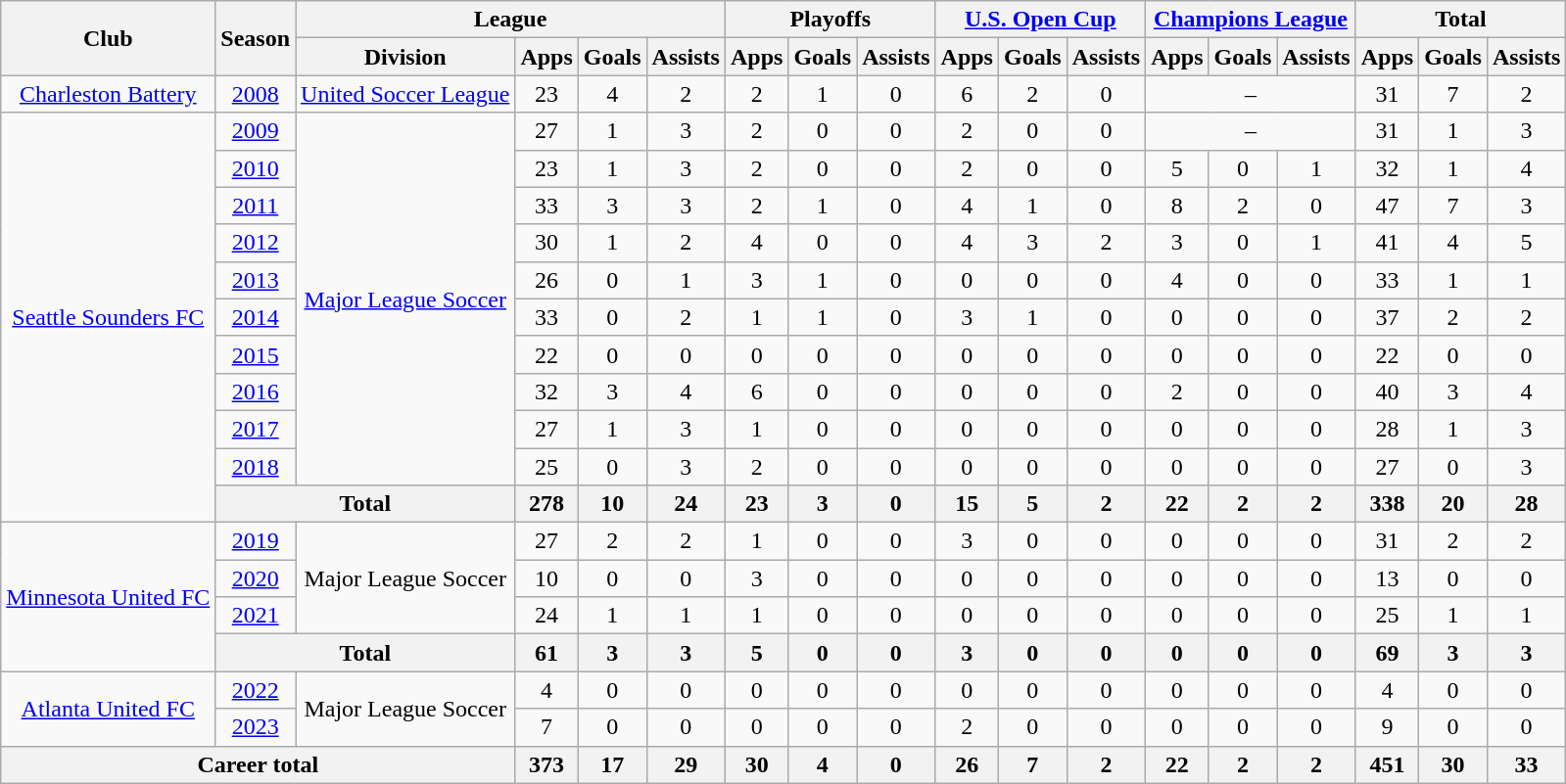<table class="wikitable" style="text-align: center;">
<tr>
<th rowspan="2">Club</th>
<th rowspan="2">Season</th>
<th colspan="4">League</th>
<th colspan="3">Playoffs</th>
<th colspan="3"><a href='#'>U.S. Open Cup</a></th>
<th colspan="3"><a href='#'>Champions League</a></th>
<th colspan="3">Total</th>
</tr>
<tr>
<th>Division</th>
<th>Apps</th>
<th>Goals</th>
<th>Assists</th>
<th>Apps</th>
<th>Goals</th>
<th>Assists</th>
<th>Apps</th>
<th>Goals</th>
<th>Assists</th>
<th>Apps</th>
<th>Goals</th>
<th>Assists</th>
<th>Apps</th>
<th>Goals</th>
<th>Assists</th>
</tr>
<tr>
<td><a href='#'>Charleston Battery</a></td>
<td><a href='#'>2008</a></td>
<td><a href='#'>United Soccer League</a></td>
<td>23</td>
<td>4</td>
<td>2</td>
<td>2</td>
<td>1</td>
<td>0</td>
<td>6</td>
<td>2</td>
<td>0</td>
<td colspan="3">–</td>
<td>31</td>
<td>7</td>
<td>2</td>
</tr>
<tr>
<td rowspan="11"><a href='#'>Seattle Sounders FC</a></td>
<td><a href='#'>2009</a></td>
<td rowspan="10"><a href='#'>Major League Soccer</a></td>
<td>27</td>
<td>1</td>
<td>3</td>
<td>2</td>
<td>0</td>
<td>0</td>
<td>2</td>
<td>0</td>
<td>0</td>
<td colspan="3">–</td>
<td>31</td>
<td>1</td>
<td>3</td>
</tr>
<tr>
<td><a href='#'>2010</a></td>
<td>23</td>
<td>1</td>
<td>3</td>
<td>2</td>
<td>0</td>
<td>0</td>
<td>2</td>
<td>0</td>
<td>0</td>
<td>5</td>
<td>0</td>
<td>1</td>
<td>32</td>
<td>1</td>
<td>4</td>
</tr>
<tr>
<td><a href='#'>2011</a></td>
<td>33</td>
<td>3</td>
<td>3</td>
<td>2</td>
<td>1</td>
<td>0</td>
<td>4</td>
<td>1</td>
<td>0</td>
<td>8</td>
<td>2</td>
<td>0</td>
<td>47</td>
<td>7</td>
<td>3</td>
</tr>
<tr>
<td><a href='#'>2012</a></td>
<td>30</td>
<td>1</td>
<td>2</td>
<td>4</td>
<td>0</td>
<td>0</td>
<td>4</td>
<td>3</td>
<td>2</td>
<td>3</td>
<td>0</td>
<td>1</td>
<td>41</td>
<td>4</td>
<td>5</td>
</tr>
<tr>
<td><a href='#'>2013</a></td>
<td>26</td>
<td>0</td>
<td>1</td>
<td>3</td>
<td>1</td>
<td>0</td>
<td>0</td>
<td>0</td>
<td>0</td>
<td>4</td>
<td>0</td>
<td>0</td>
<td>33</td>
<td>1</td>
<td>1</td>
</tr>
<tr>
<td><a href='#'>2014</a></td>
<td>33</td>
<td>0</td>
<td>2</td>
<td>1</td>
<td>1</td>
<td>0</td>
<td>3</td>
<td>1</td>
<td>0</td>
<td>0</td>
<td>0</td>
<td>0</td>
<td>37</td>
<td>2</td>
<td>2</td>
</tr>
<tr>
<td><a href='#'>2015</a></td>
<td>22</td>
<td>0</td>
<td>0</td>
<td>0</td>
<td>0</td>
<td>0</td>
<td>0</td>
<td>0</td>
<td>0</td>
<td>0</td>
<td>0</td>
<td>0</td>
<td>22</td>
<td>0</td>
<td>0</td>
</tr>
<tr>
<td><a href='#'>2016</a></td>
<td>32</td>
<td>3</td>
<td>4</td>
<td>6</td>
<td>0</td>
<td>0</td>
<td>0</td>
<td>0</td>
<td>0</td>
<td>2</td>
<td>0</td>
<td>0</td>
<td>40</td>
<td>3</td>
<td>4</td>
</tr>
<tr>
<td><a href='#'>2017</a></td>
<td>27</td>
<td>1</td>
<td>3</td>
<td>1</td>
<td>0</td>
<td>0</td>
<td>0</td>
<td>0</td>
<td>0</td>
<td>0</td>
<td>0</td>
<td>0</td>
<td>28</td>
<td>1</td>
<td>3</td>
</tr>
<tr>
<td><a href='#'>2018</a></td>
<td>25</td>
<td>0</td>
<td>3</td>
<td>2</td>
<td>0</td>
<td>0</td>
<td>0</td>
<td>0</td>
<td>0</td>
<td>0</td>
<td>0</td>
<td>0</td>
<td>27</td>
<td>0</td>
<td>3</td>
</tr>
<tr>
<th colspan="2">Total</th>
<th>278</th>
<th>10</th>
<th>24</th>
<th>23</th>
<th>3</th>
<th>0</th>
<th>15</th>
<th>5</th>
<th>2</th>
<th>22</th>
<th>2</th>
<th>2</th>
<th>338</th>
<th>20</th>
<th>28</th>
</tr>
<tr>
<td rowspan="4"><a href='#'>Minnesota United FC</a></td>
<td><a href='#'>2019</a></td>
<td rowspan="3">Major League Soccer</td>
<td>27</td>
<td>2</td>
<td>2</td>
<td>1</td>
<td>0</td>
<td>0</td>
<td>3</td>
<td>0</td>
<td>0</td>
<td>0</td>
<td>0</td>
<td>0</td>
<td>31</td>
<td>2</td>
<td>2</td>
</tr>
<tr>
<td><a href='#'>2020</a></td>
<td>10</td>
<td>0</td>
<td>0</td>
<td>3</td>
<td>0</td>
<td>0</td>
<td>0</td>
<td>0</td>
<td>0</td>
<td>0</td>
<td>0</td>
<td>0</td>
<td>13</td>
<td>0</td>
<td>0</td>
</tr>
<tr>
<td><a href='#'>2021</a></td>
<td>24</td>
<td>1</td>
<td>1</td>
<td>1</td>
<td>0</td>
<td>0</td>
<td>0</td>
<td>0</td>
<td>0</td>
<td>0</td>
<td>0</td>
<td>0</td>
<td>25</td>
<td>1</td>
<td>1</td>
</tr>
<tr>
<th colspan="2">Total</th>
<th>61</th>
<th>3</th>
<th>3</th>
<th>5</th>
<th>0</th>
<th>0</th>
<th>3</th>
<th>0</th>
<th>0</th>
<th>0</th>
<th>0</th>
<th>0</th>
<th>69</th>
<th>3</th>
<th>3</th>
</tr>
<tr>
<td rowspan=2><a href='#'>Atlanta United FC</a></td>
<td><a href='#'>2022</a></td>
<td rowspan=2>Major League Soccer</td>
<td>4</td>
<td>0</td>
<td>0</td>
<td>0</td>
<td>0</td>
<td>0</td>
<td>0</td>
<td>0</td>
<td>0</td>
<td>0</td>
<td>0</td>
<td>0</td>
<td>4</td>
<td>0</td>
<td>0</td>
</tr>
<tr>
<td><a href='#'>2023</a></td>
<td>7</td>
<td>0</td>
<td>0</td>
<td>0</td>
<td>0</td>
<td>0</td>
<td>2</td>
<td>0</td>
<td>0</td>
<td>0</td>
<td>0</td>
<td>0</td>
<td>9</td>
<td>0</td>
<td>0</td>
</tr>
<tr>
<th colspan="3">Career total</th>
<th>373</th>
<th>17</th>
<th>29</th>
<th>30</th>
<th>4</th>
<th>0</th>
<th>26</th>
<th>7</th>
<th>2</th>
<th>22</th>
<th>2</th>
<th>2</th>
<th>451</th>
<th>30</th>
<th>33</th>
</tr>
</table>
